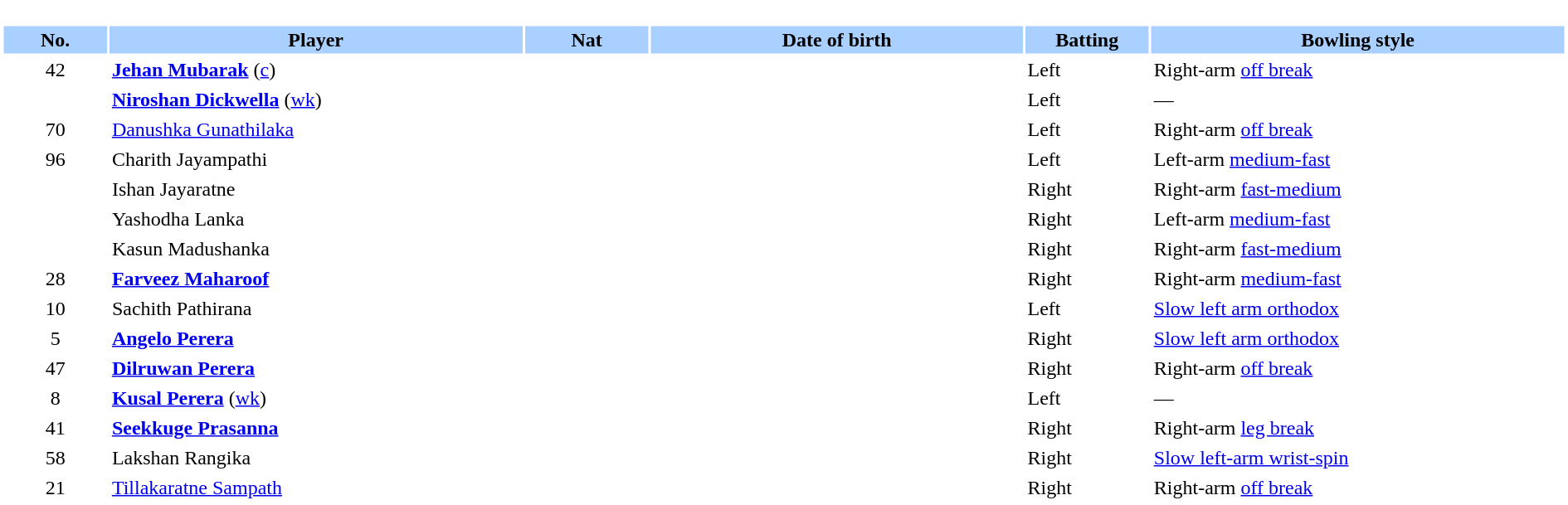<table border="0" style="width:100%;">
<tr>
<td style="vertical-align:top; background:#fff; width:90%;"><br><table border="0" cellspacing="2" cellpadding="2" style="width:100%;">
<tr style="background:#aad0ff;">
<th scope="col" style="width:5%;">No.</th>
<th scope="col" style="width:20%;">Player</th>
<th scope="col" style="width:6%;">Nat</th>
<th scope="col" style="width:18%;">Date of birth</th>
<th scope="col" style="width:6%;">Batting</th>
<th scope="col" style="width:20%;">Bowling style</th>
</tr>
<tr>
<td style="text-align:center">42</td>
<td><strong><a href='#'>Jehan Mubarak</a></strong> (<a href='#'>c</a>)</td>
<td style="text-align:center"></td>
<td></td>
<td>Left</td>
<td>Right-arm <a href='#'>off break</a></td>
</tr>
<tr>
<td style="text-align:center"></td>
<td><strong><a href='#'>Niroshan Dickwella</a></strong> (<a href='#'>wk</a>)</td>
<td style="text-align:center"></td>
<td></td>
<td>Left</td>
<td>—</td>
</tr>
<tr>
<td style="text-align:center">70</td>
<td><a href='#'>Danushka Gunathilaka</a></td>
<td style="text-align:center"></td>
<td></td>
<td>Left</td>
<td>Right-arm <a href='#'>off break</a></td>
</tr>
<tr>
<td style="text-align:center">96</td>
<td>Charith Jayampathi</td>
<td style="text-align:center"></td>
<td></td>
<td>Left</td>
<td>Left-arm <a href='#'>medium-fast</a></td>
</tr>
<tr>
<td style="text-align:center"></td>
<td>Ishan Jayaratne</td>
<td style="text-align:center"></td>
<td></td>
<td>Right</td>
<td>Right-arm <a href='#'>fast-medium</a></td>
</tr>
<tr>
<td style="text-align:center"></td>
<td>Yashodha Lanka</td>
<td style="text-align:center"></td>
<td></td>
<td>Right</td>
<td>Left-arm <a href='#'>medium-fast</a></td>
</tr>
<tr>
<td style="text-align:center"></td>
<td>Kasun Madushanka</td>
<td style="text-align:center"></td>
<td></td>
<td>Right</td>
<td>Right-arm <a href='#'>fast-medium</a></td>
</tr>
<tr>
<td style="text-align:center">28</td>
<td><strong><a href='#'>Farveez Maharoof</a></strong></td>
<td style="text-align:center"></td>
<td></td>
<td>Right</td>
<td>Right-arm <a href='#'>medium-fast</a></td>
</tr>
<tr>
<td style="text-align:center">10</td>
<td>Sachith Pathirana</td>
<td style="text-align:center"></td>
<td></td>
<td>Left</td>
<td><a href='#'>Slow left arm orthodox</a></td>
</tr>
<tr>
<td style="text-align:center">5</td>
<td><strong><a href='#'>Angelo Perera</a></strong></td>
<td style="text-align:center"></td>
<td></td>
<td>Right</td>
<td><a href='#'>Slow left arm orthodox</a></td>
</tr>
<tr>
<td style="text-align:center">47</td>
<td><strong><a href='#'>Dilruwan Perera</a></strong></td>
<td style="text-align:center"></td>
<td></td>
<td>Right</td>
<td>Right-arm <a href='#'>off break</a></td>
</tr>
<tr>
<td style="text-align:center">8</td>
<td><strong><a href='#'>Kusal Perera</a></strong> (<a href='#'>wk</a>)</td>
<td style="text-align:center"></td>
<td></td>
<td>Left</td>
<td>—</td>
</tr>
<tr>
<td style="text-align:center">41</td>
<td><strong><a href='#'>Seekkuge Prasanna</a></strong></td>
<td style="text-align:center"></td>
<td></td>
<td>Right</td>
<td>Right-arm <a href='#'>leg break</a></td>
</tr>
<tr>
<td style="text-align:center">58</td>
<td>Lakshan Rangika</td>
<td style="text-align:center"></td>
<td></td>
<td>Right</td>
<td><a href='#'>Slow left-arm wrist-spin</a></td>
</tr>
<tr>
<td style="text-align:center">21</td>
<td><a href='#'>Tillakaratne Sampath</a></td>
<td style="text-align:center"></td>
<td></td>
<td>Right</td>
<td>Right-arm <a href='#'>off break</a></td>
</tr>
</table>
</td>
</tr>
</table>
